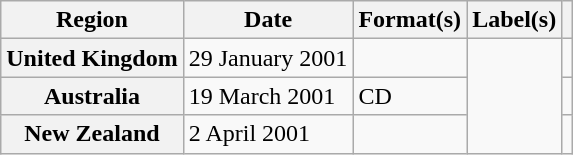<table class="wikitable plainrowheaders">
<tr>
<th scope="col">Region</th>
<th scope="col">Date</th>
<th scope="col">Format(s)</th>
<th scope="col">Label(s)</th>
<th scope="col"></th>
</tr>
<tr>
<th scope="row">United Kingdom</th>
<td>29 January 2001</td>
<td></td>
<td rowspan="3"></td>
<td align="center"></td>
</tr>
<tr>
<th scope="row">Australia</th>
<td>19 March 2001</td>
<td>CD</td>
<td align="center"></td>
</tr>
<tr>
<th scope="row">New Zealand</th>
<td>2 April 2001</td>
<td></td>
<td align="center"></td>
</tr>
</table>
